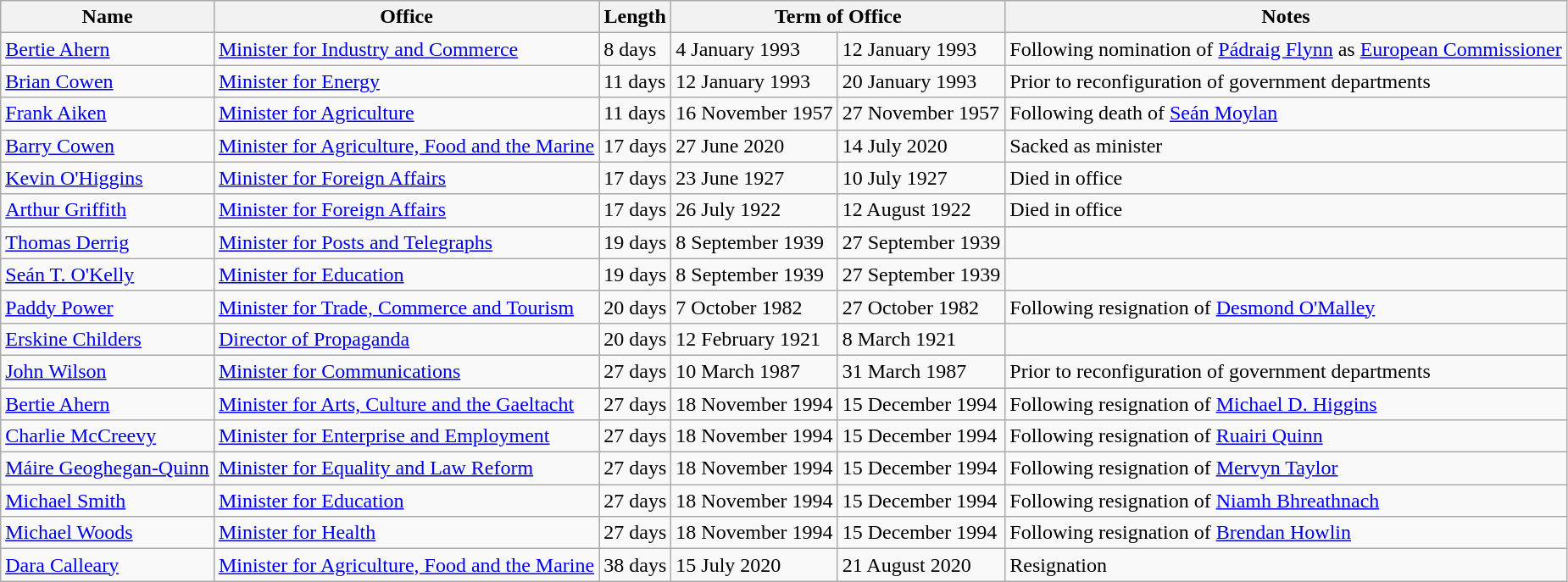<table class="wikitable">
<tr>
<th>Name</th>
<th>Office</th>
<th>Length</th>
<th colspan=2>Term of Office</th>
<th>Notes</th>
</tr>
<tr>
<td><a href='#'>Bertie Ahern</a></td>
<td><a href='#'>Minister for Industry and Commerce</a></td>
<td>8 days</td>
<td>4 January 1993</td>
<td>12 January 1993</td>
<td>Following nomination of <a href='#'>Pádraig Flynn</a> as <a href='#'>European Commissioner</a></td>
</tr>
<tr>
<td><a href='#'>Brian Cowen</a></td>
<td><a href='#'>Minister for Energy</a></td>
<td>11 days</td>
<td>12 January 1993</td>
<td>20 January 1993</td>
<td>Prior to reconfiguration of government departments</td>
</tr>
<tr>
<td><a href='#'>Frank Aiken</a></td>
<td><a href='#'>Minister for Agriculture</a></td>
<td>11 days</td>
<td>16 November 1957</td>
<td>27 November 1957</td>
<td>Following death of <a href='#'>Seán Moylan</a></td>
</tr>
<tr>
<td><a href='#'>Barry Cowen</a></td>
<td><a href='#'>Minister for Agriculture, Food and the Marine</a></td>
<td>17 days</td>
<td>27 June 2020</td>
<td>14 July 2020</td>
<td>Sacked as minister</td>
</tr>
<tr>
<td><a href='#'>Kevin O'Higgins</a></td>
<td><a href='#'>Minister for Foreign Affairs</a></td>
<td>17 days</td>
<td>23 June 1927</td>
<td>10 July 1927</td>
<td>Died in office</td>
</tr>
<tr>
<td><a href='#'>Arthur Griffith</a></td>
<td><a href='#'>Minister for Foreign Affairs</a></td>
<td>17 days</td>
<td>26 July 1922</td>
<td>12 August 1922</td>
<td>Died in office</td>
</tr>
<tr>
<td><a href='#'>Thomas Derrig</a></td>
<td><a href='#'>Minister for Posts and Telegraphs</a></td>
<td>19 days</td>
<td>8 September 1939</td>
<td>27 September 1939</td>
<td></td>
</tr>
<tr>
<td><a href='#'>Seán T. O'Kelly</a></td>
<td><a href='#'>Minister for Education</a></td>
<td>19 days</td>
<td>8 September 1939</td>
<td>27 September 1939</td>
<td></td>
</tr>
<tr>
<td><a href='#'>Paddy Power</a></td>
<td><a href='#'>Minister for Trade, Commerce and Tourism</a></td>
<td>20 days</td>
<td>7 October 1982</td>
<td>27 October 1982</td>
<td>Following resignation of <a href='#'>Desmond O'Malley</a></td>
</tr>
<tr>
<td><a href='#'>Erskine Childers</a></td>
<td><a href='#'>Director of Propaganda</a></td>
<td>20 days</td>
<td>12 February 1921</td>
<td>8 March 1921</td>
<td></td>
</tr>
<tr>
<td><a href='#'>John Wilson</a></td>
<td><a href='#'>Minister for Communications</a></td>
<td>27 days</td>
<td>10 March 1987</td>
<td>31 March 1987</td>
<td>Prior to reconfiguration of government departments</td>
</tr>
<tr>
<td><a href='#'>Bertie Ahern</a></td>
<td><a href='#'>Minister for Arts, Culture and the Gaeltacht</a></td>
<td>27 days</td>
<td>18 November 1994</td>
<td>15 December 1994</td>
<td>Following resignation of <a href='#'>Michael D. Higgins</a></td>
</tr>
<tr>
<td><a href='#'>Charlie McCreevy</a></td>
<td><a href='#'>Minister for Enterprise and Employment</a></td>
<td>27 days</td>
<td>18 November 1994</td>
<td>15 December 1994</td>
<td>Following resignation of <a href='#'>Ruairi Quinn</a></td>
</tr>
<tr>
<td><a href='#'>Máire Geoghegan-Quinn</a></td>
<td><a href='#'>Minister for Equality and Law Reform</a></td>
<td>27 days</td>
<td>18 November 1994</td>
<td>15 December 1994</td>
<td>Following resignation of <a href='#'>Mervyn Taylor</a></td>
</tr>
<tr>
<td><a href='#'>Michael Smith</a></td>
<td><a href='#'>Minister for Education</a></td>
<td>27 days</td>
<td>18 November 1994</td>
<td>15 December 1994</td>
<td>Following resignation of <a href='#'>Niamh Bhreathnach</a></td>
</tr>
<tr>
<td><a href='#'>Michael Woods</a></td>
<td><a href='#'>Minister for Health</a></td>
<td>27 days</td>
<td>18 November 1994</td>
<td>15 December 1994</td>
<td>Following resignation of <a href='#'>Brendan Howlin</a></td>
</tr>
<tr>
<td><a href='#'>Dara Calleary</a></td>
<td><a href='#'>Minister for Agriculture, Food and the Marine</a></td>
<td>38 days</td>
<td>15 July 2020</td>
<td>21 August 2020</td>
<td>Resignation</td>
</tr>
</table>
